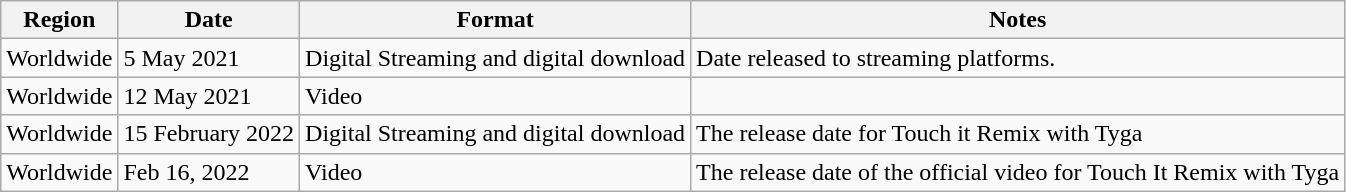<table class="wikitable">
<tr>
<th>Region</th>
<th>Date</th>
<th>Format</th>
<th>Notes</th>
</tr>
<tr>
<td>Worldwide</td>
<td>5 May 2021</td>
<td>Digital Streaming and digital download</td>
<td>Date released to streaming platforms.</td>
</tr>
<tr>
<td>Worldwide</td>
<td>12 May 2021</td>
<td>Video</td>
<td></td>
</tr>
<tr>
<td>Worldwide</td>
<td>15 February 2022</td>
<td>Digital Streaming and digital download</td>
<td>The release date for Touch it Remix with Tyga</td>
</tr>
<tr>
<td>Worldwide</td>
<td>Feb 16, 2022</td>
<td>Video</td>
<td>The release date of the official video for Touch It Remix with Tyga</td>
</tr>
</table>
